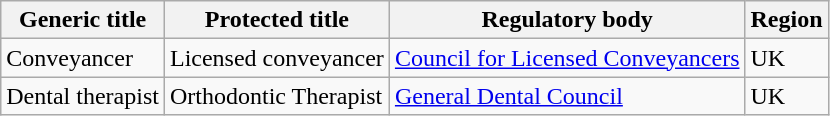<table class= wikitable>
<tr>
<th>Generic title</th>
<th>Protected title</th>
<th>Regulatory body</th>
<th>Region</th>
</tr>
<tr>
<td>Conveyancer</td>
<td>Licensed conveyancer</td>
<td><a href='#'>Council for Licensed Conveyancers</a></td>
<td>UK</td>
</tr>
<tr>
<td>Dental therapist</td>
<td>Orthodontic Therapist</td>
<td><a href='#'>General Dental Council</a></td>
<td>UK</td>
</tr>
</table>
